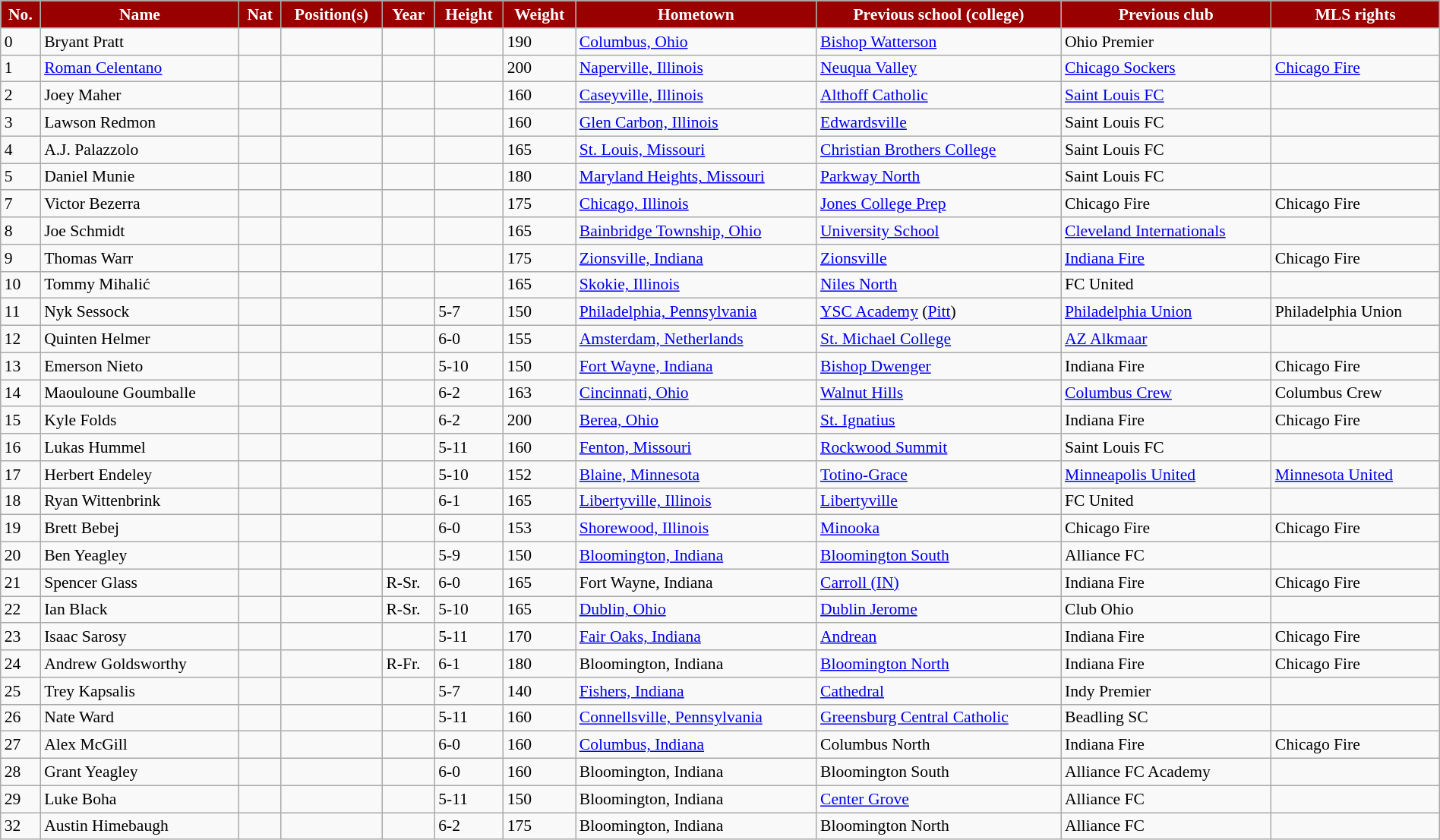<table class="wikitable sortable" style="text-align:left; font-size:90%; width:100%;">
<tr>
<th style="background:#990000; color:white; text-align:center;">No.</th>
<th style="background:#990000; color:white; text-align:center;">Name</th>
<th style="background:#990000; color:white; text-align:center;">Nat</th>
<th style="background:#990000; color:white; text-align:center;">Position(s)</th>
<th style="background:#990000; color:white; text-align:center;">Year</th>
<th style="background:#990000; color:white; text-align:center;">Height</th>
<th style="background:#990000; color:white; text-align:center;">Weight</th>
<th style="background:#990000; color:white; text-align:center;">Hometown</th>
<th style="background:#990000; color:white; text-align:center;">Previous school (college)</th>
<th style="background:#990000; color:white; text-align:center;">Previous club</th>
<th style="background:#990000; color:white; text-align:center;">MLS rights</th>
</tr>
<tr>
<td>0</td>
<td>Bryant Pratt</td>
<td></td>
<td></td>
<td></td>
<td></td>
<td>190</td>
<td><a href='#'>Columbus, Ohio</a></td>
<td><a href='#'>Bishop Watterson</a></td>
<td>Ohio Premier</td>
<td></td>
</tr>
<tr>
<td>1</td>
<td><a href='#'>Roman Celentano</a></td>
<td></td>
<td></td>
<td></td>
<td></td>
<td>200</td>
<td><a href='#'>Naperville, Illinois</a></td>
<td><a href='#'>Neuqua Valley</a></td>
<td><a href='#'>Chicago Sockers</a></td>
<td><a href='#'>Chicago Fire</a></td>
</tr>
<tr>
<td>2</td>
<td>Joey Maher</td>
<td></td>
<td></td>
<td></td>
<td></td>
<td>160</td>
<td><a href='#'>Caseyville, Illinois</a></td>
<td><a href='#'>Althoff Catholic</a></td>
<td><a href='#'>Saint Louis FC</a></td>
<td></td>
</tr>
<tr>
<td>3</td>
<td>Lawson Redmon</td>
<td></td>
<td></td>
<td></td>
<td></td>
<td>160</td>
<td><a href='#'>Glen Carbon, Illinois</a></td>
<td><a href='#'>Edwardsville</a></td>
<td>Saint Louis FC</td>
<td></td>
</tr>
<tr>
<td>4</td>
<td>A.J. Palazzolo</td>
<td></td>
<td></td>
<td></td>
<td></td>
<td>165</td>
<td><a href='#'>St. Louis, Missouri</a></td>
<td><a href='#'>Christian Brothers College</a></td>
<td>Saint Louis FC</td>
<td></td>
</tr>
<tr>
<td>5</td>
<td>Daniel Munie</td>
<td></td>
<td></td>
<td></td>
<td></td>
<td>180</td>
<td><a href='#'>Maryland Heights, Missouri</a></td>
<td><a href='#'>Parkway North</a></td>
<td>Saint Louis FC</td>
<td></td>
</tr>
<tr>
<td>7</td>
<td>Victor Bezerra</td>
<td></td>
<td></td>
<td></td>
<td></td>
<td>175</td>
<td><a href='#'>Chicago, Illinois</a></td>
<td><a href='#'>Jones College Prep</a></td>
<td>Chicago Fire</td>
<td>Chicago Fire</td>
</tr>
<tr>
<td>8</td>
<td>Joe Schmidt</td>
<td></td>
<td></td>
<td></td>
<td></td>
<td>165</td>
<td><a href='#'>Bainbridge Township, Ohio</a></td>
<td><a href='#'>University School</a></td>
<td><a href='#'>Cleveland Internationals</a></td>
<td></td>
</tr>
<tr>
<td>9</td>
<td>Thomas Warr</td>
<td></td>
<td></td>
<td></td>
<td></td>
<td>175</td>
<td><a href='#'>Zionsville, Indiana</a></td>
<td><a href='#'>Zionsville</a></td>
<td><a href='#'>Indiana Fire</a></td>
<td>Chicago Fire</td>
</tr>
<tr>
<td>10</td>
<td>Tommy Mihalić</td>
<td></td>
<td></td>
<td></td>
<td></td>
<td>165</td>
<td><a href='#'>Skokie, Illinois</a></td>
<td><a href='#'>Niles North</a></td>
<td>FC United</td>
<td></td>
</tr>
<tr>
<td>11</td>
<td>Nyk Sessock</td>
<td></td>
<td></td>
<td></td>
<td>5-7</td>
<td>150</td>
<td><a href='#'>Philadelphia, Pennsylvania</a></td>
<td><a href='#'>YSC Academy</a> (<a href='#'>Pitt</a>)</td>
<td><a href='#'>Philadelphia Union</a></td>
<td>Philadelphia Union</td>
</tr>
<tr>
<td>12</td>
<td>Quinten Helmer</td>
<td></td>
<td></td>
<td></td>
<td>6-0</td>
<td>155</td>
<td><a href='#'>Amsterdam, Netherlands</a></td>
<td><a href='#'>St. Michael College</a></td>
<td><a href='#'>AZ Alkmaar</a></td>
<td></td>
</tr>
<tr>
<td>13</td>
<td>Emerson Nieto</td>
<td></td>
<td></td>
<td></td>
<td>5-10</td>
<td>150</td>
<td><a href='#'>Fort Wayne, Indiana</a></td>
<td><a href='#'>Bishop Dwenger</a></td>
<td>Indiana Fire</td>
<td>Chicago Fire</td>
</tr>
<tr>
<td>14</td>
<td>Maouloune Goumballe</td>
<td></td>
<td></td>
<td></td>
<td>6-2</td>
<td>163</td>
<td><a href='#'>Cincinnati, Ohio</a></td>
<td><a href='#'>Walnut Hills</a></td>
<td><a href='#'>Columbus Crew</a></td>
<td>Columbus Crew</td>
</tr>
<tr>
<td>15</td>
<td>Kyle Folds</td>
<td></td>
<td></td>
<td></td>
<td>6-2</td>
<td>200</td>
<td><a href='#'>Berea, Ohio</a></td>
<td><a href='#'>St. Ignatius</a></td>
<td>Indiana Fire</td>
<td>Chicago Fire</td>
</tr>
<tr>
<td>16</td>
<td>Lukas Hummel</td>
<td></td>
<td></td>
<td></td>
<td>5-11</td>
<td>160</td>
<td><a href='#'>Fenton, Missouri</a></td>
<td><a href='#'>Rockwood Summit</a></td>
<td>Saint Louis FC</td>
<td></td>
</tr>
<tr>
<td>17</td>
<td>Herbert Endeley</td>
<td></td>
<td></td>
<td></td>
<td>5-10</td>
<td>152</td>
<td><a href='#'>Blaine, Minnesota</a></td>
<td><a href='#'>Totino-Grace</a></td>
<td><a href='#'>Minneapolis United</a></td>
<td><a href='#'>Minnesota United</a></td>
</tr>
<tr>
<td>18</td>
<td>Ryan Wittenbrink</td>
<td></td>
<td></td>
<td></td>
<td>6-1</td>
<td>165</td>
<td><a href='#'>Libertyville, Illinois</a></td>
<td><a href='#'>Libertyville</a></td>
<td>FC United</td>
<td></td>
</tr>
<tr>
<td>19</td>
<td>Brett Bebej</td>
<td></td>
<td></td>
<td></td>
<td>6-0</td>
<td>153</td>
<td><a href='#'>Shorewood, Illinois</a></td>
<td><a href='#'>Minooka</a></td>
<td>Chicago Fire</td>
<td>Chicago Fire</td>
</tr>
<tr>
<td>20</td>
<td>Ben Yeagley</td>
<td></td>
<td></td>
<td></td>
<td>5-9</td>
<td>150</td>
<td><a href='#'>Bloomington, Indiana</a></td>
<td><a href='#'>Bloomington South</a></td>
<td>Alliance FC</td>
<td></td>
</tr>
<tr>
<td>21</td>
<td>Spencer Glass</td>
<td></td>
<td></td>
<td>R-Sr.</td>
<td>6-0</td>
<td>165</td>
<td>Fort Wayne, Indiana</td>
<td><a href='#'>Carroll (IN)</a></td>
<td>Indiana Fire</td>
<td>Chicago Fire</td>
</tr>
<tr>
<td>22</td>
<td>Ian Black</td>
<td></td>
<td></td>
<td>R-Sr.</td>
<td>5-10</td>
<td>165</td>
<td><a href='#'>Dublin, Ohio</a></td>
<td><a href='#'>Dublin Jerome</a></td>
<td>Club Ohio</td>
<td></td>
</tr>
<tr>
<td>23</td>
<td>Isaac Sarosy</td>
<td></td>
<td></td>
<td></td>
<td>5-11</td>
<td>170</td>
<td><a href='#'>Fair Oaks, Indiana</a></td>
<td><a href='#'>Andrean</a></td>
<td>Indiana Fire</td>
<td>Chicago Fire</td>
</tr>
<tr>
<td>24</td>
<td>Andrew Goldsworthy</td>
<td></td>
<td></td>
<td>R-Fr.</td>
<td>6-1</td>
<td>180</td>
<td>Bloomington, Indiana</td>
<td><a href='#'>Bloomington North</a></td>
<td>Indiana Fire</td>
<td>Chicago Fire</td>
</tr>
<tr>
<td>25</td>
<td>Trey Kapsalis</td>
<td></td>
<td></td>
<td></td>
<td>5-7</td>
<td>140</td>
<td><a href='#'>Fishers, Indiana</a></td>
<td><a href='#'>Cathedral</a></td>
<td>Indy Premier</td>
<td></td>
</tr>
<tr>
<td>26</td>
<td>Nate Ward</td>
<td></td>
<td></td>
<td></td>
<td>5-11</td>
<td>160</td>
<td><a href='#'>Connellsville, Pennsylvania</a></td>
<td><a href='#'>Greensburg Central Catholic</a></td>
<td>Beadling SC</td>
<td></td>
</tr>
<tr>
<td>27</td>
<td>Alex McGill</td>
<td></td>
<td></td>
<td></td>
<td>6-0</td>
<td>160</td>
<td><a href='#'>Columbus, Indiana</a></td>
<td>Columbus North</td>
<td>Indiana Fire</td>
<td>Chicago Fire</td>
</tr>
<tr>
<td>28</td>
<td>Grant Yeagley</td>
<td></td>
<td></td>
<td></td>
<td>6-0</td>
<td>160</td>
<td>Bloomington, Indiana</td>
<td>Bloomington South</td>
<td>Alliance FC Academy</td>
<td></td>
</tr>
<tr>
<td>29</td>
<td>Luke Boha</td>
<td></td>
<td></td>
<td></td>
<td>5-11</td>
<td>150</td>
<td>Bloomington, Indiana</td>
<td><a href='#'>Center Grove</a></td>
<td>Alliance FC</td>
<td></td>
</tr>
<tr>
<td>32</td>
<td>Austin Himebaugh</td>
<td></td>
<td></td>
<td></td>
<td>6-2</td>
<td>175</td>
<td>Bloomington, Indiana</td>
<td>Bloomington North</td>
<td>Alliance FC</td>
<td></td>
</tr>
</table>
